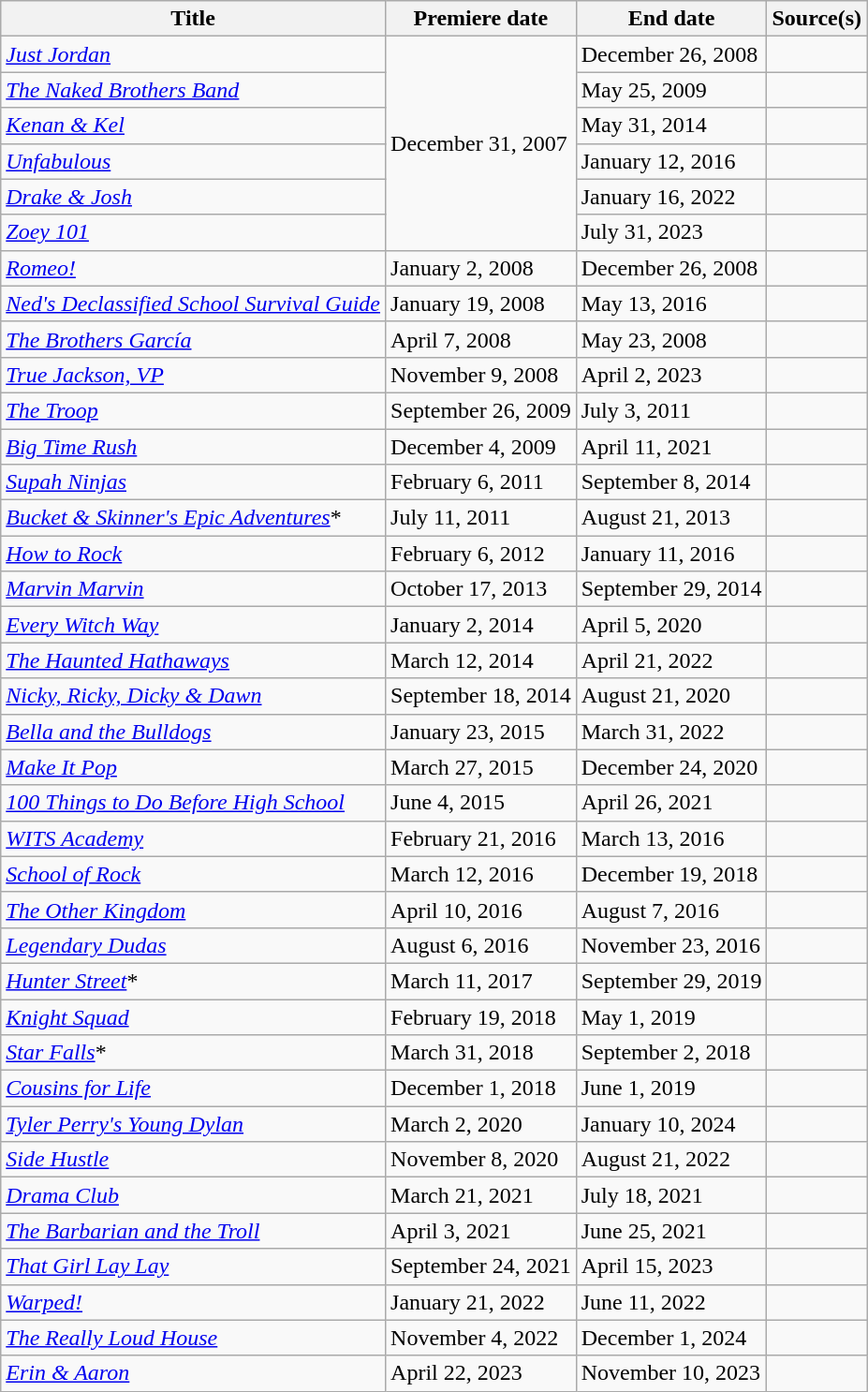<table class="wikitable sortable">
<tr>
<th>Title</th>
<th>Premiere date</th>
<th>End date</th>
<th>Source(s)</th>
</tr>
<tr>
<td><em><a href='#'>Just Jordan</a></em></td>
<td rowspan=6>December 31, 2007</td>
<td>December 26, 2008</td>
<td></td>
</tr>
<tr>
<td><em><a href='#'>The Naked Brothers Band</a></em></td>
<td>May 25, 2009</td>
<td></td>
</tr>
<tr>
<td><em><a href='#'>Kenan & Kel</a></em></td>
<td>May 31, 2014</td>
<td></td>
</tr>
<tr>
<td><em><a href='#'>Unfabulous</a></em></td>
<td>January 12, 2016</td>
<td></td>
</tr>
<tr>
<td><em><a href='#'>Drake & Josh</a></em></td>
<td>January 16, 2022</td>
<td></td>
</tr>
<tr>
<td><em><a href='#'>Zoey 101</a></em></td>
<td>July 31, 2023</td>
<td></td>
</tr>
<tr>
<td><em><a href='#'>Romeo!</a></em></td>
<td>January 2, 2008</td>
<td>December 26, 2008</td>
<td></td>
</tr>
<tr>
<td><em><a href='#'>Ned's Declassified School Survival Guide</a></em></td>
<td>January 19, 2008</td>
<td>May 13, 2016</td>
<td></td>
</tr>
<tr>
<td><em><a href='#'>The Brothers García</a></em></td>
<td>April 7, 2008</td>
<td>May 23, 2008</td>
<td></td>
</tr>
<tr>
<td><em><a href='#'>True Jackson, VP</a></em></td>
<td>November 9, 2008</td>
<td>April 2, 2023</td>
<td></td>
</tr>
<tr>
<td><em><a href='#'>The Troop</a></em></td>
<td>September 26, 2009</td>
<td>July 3, 2011</td>
<td></td>
</tr>
<tr>
<td><em><a href='#'>Big Time Rush</a></em></td>
<td>December 4, 2009</td>
<td>April 11, 2021</td>
<td></td>
</tr>
<tr>
<td><em><a href='#'>Supah Ninjas</a></em></td>
<td>February 6, 2011</td>
<td>September 8, 2014</td>
<td></td>
</tr>
<tr>
<td><em><a href='#'>Bucket & Skinner's Epic Adventures</a></em>*</td>
<td>July 11, 2011</td>
<td>August 21, 2013</td>
<td></td>
</tr>
<tr>
<td><em><a href='#'>How to Rock</a></em></td>
<td>February 6, 2012</td>
<td>January 11, 2016</td>
<td></td>
</tr>
<tr>
<td><em><a href='#'>Marvin Marvin</a></em></td>
<td>October 17, 2013</td>
<td>September 29, 2014</td>
<td></td>
</tr>
<tr>
<td><em><a href='#'>Every Witch Way</a></em></td>
<td>January 2, 2014</td>
<td>April 5, 2020</td>
<td></td>
</tr>
<tr>
<td><em><a href='#'>The Haunted Hathaways</a></em></td>
<td>March 12, 2014</td>
<td>April 21, 2022</td>
<td></td>
</tr>
<tr>
<td><em><a href='#'>Nicky, Ricky, Dicky & Dawn</a></em></td>
<td>September 18, 2014</td>
<td>August 21, 2020</td>
<td></td>
</tr>
<tr>
<td><em><a href='#'>Bella and the Bulldogs</a></em></td>
<td>January 23, 2015</td>
<td>March 31, 2022</td>
<td></td>
</tr>
<tr>
<td><em><a href='#'>Make It Pop</a></em></td>
<td>March 27, 2015</td>
<td>December 24, 2020</td>
<td></td>
</tr>
<tr>
<td><em><a href='#'>100 Things to Do Before High School</a></em></td>
<td>June 4, 2015</td>
<td>April 26, 2021</td>
<td></td>
</tr>
<tr>
<td><em><a href='#'>WITS Academy</a></em></td>
<td>February 21, 2016</td>
<td>March 13, 2016</td>
<td></td>
</tr>
<tr>
<td><em><a href='#'>School of Rock</a></em></td>
<td>March 12, 2016</td>
<td>December 19, 2018</td>
<td></td>
</tr>
<tr>
<td><em><a href='#'>The Other Kingdom</a></em></td>
<td>April 10, 2016</td>
<td>August 7, 2016</td>
<td></td>
</tr>
<tr>
<td><em><a href='#'>Legendary Dudas</a></em></td>
<td>August 6, 2016</td>
<td>November 23, 2016</td>
<td></td>
</tr>
<tr>
<td><em><a href='#'>Hunter Street</a></em>*</td>
<td>March 11, 2017</td>
<td>September 29, 2019</td>
<td></td>
</tr>
<tr>
<td><em><a href='#'>Knight Squad</a></em></td>
<td>February 19, 2018</td>
<td>May 1, 2019</td>
<td></td>
</tr>
<tr>
<td><em><a href='#'>Star Falls</a></em>*</td>
<td>March 31, 2018</td>
<td>September 2, 2018</td>
<td></td>
</tr>
<tr>
<td><em><a href='#'>Cousins for Life</a></em></td>
<td>December 1, 2018</td>
<td>June 1, 2019</td>
<td></td>
</tr>
<tr>
<td><em><a href='#'>Tyler Perry's Young Dylan</a></em></td>
<td>March 2, 2020</td>
<td>January 10, 2024</td>
<td></td>
</tr>
<tr>
<td><em><a href='#'>Side Hustle</a></em></td>
<td>November 8, 2020</td>
<td>August 21, 2022</td>
<td></td>
</tr>
<tr>
<td><em><a href='#'>Drama Club</a></em></td>
<td>March 21, 2021</td>
<td>July 18, 2021</td>
<td></td>
</tr>
<tr>
<td><em><a href='#'>The Barbarian and the Troll</a></em></td>
<td>April 3, 2021</td>
<td>June 25, 2021</td>
<td></td>
</tr>
<tr>
<td><em><a href='#'>That Girl Lay Lay</a></em></td>
<td>September 24, 2021</td>
<td>April 15, 2023</td>
<td></td>
</tr>
<tr>
<td><em><a href='#'>Warped!</a></em></td>
<td>January 21, 2022</td>
<td>June 11, 2022</td>
<td></td>
</tr>
<tr>
<td><em><a href='#'>The Really Loud House</a></em></td>
<td>November 4, 2022</td>
<td>December 1, 2024</td>
<td></td>
</tr>
<tr>
<td><em><a href='#'>Erin & Aaron</a></em></td>
<td>April 22, 2023</td>
<td>November 10, 2023</td>
<td></td>
</tr>
</table>
